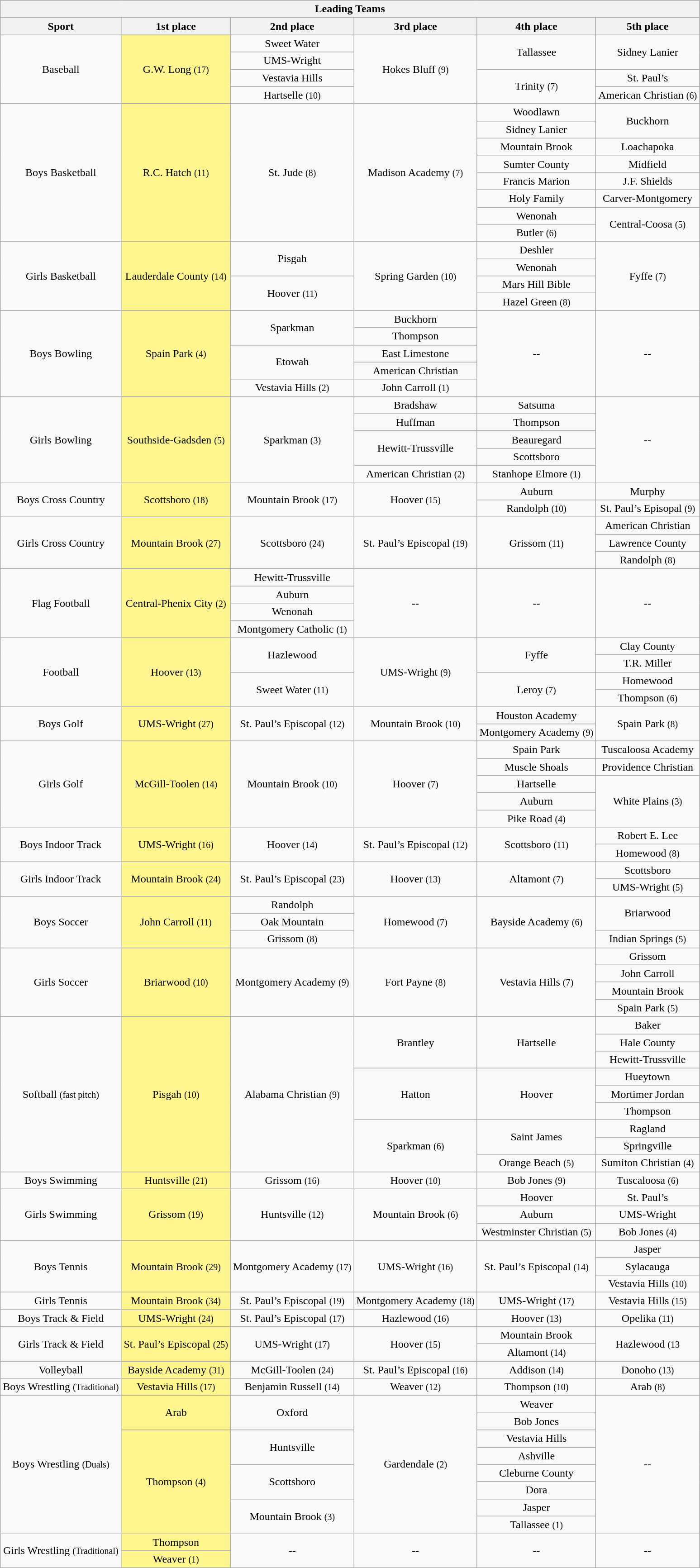<table class="wikitable" style="text-align:center">
<tr>
<th colspan="6">Leading Teams</th>
</tr>
<tr>
<th>Sport</th>
<th>1st place</th>
<th>2nd place</th>
<th>3rd place</th>
<th>4th place</th>
<th>5th place</th>
</tr>
<tr>
<td rowspan="4">Baseball</td>
<td rowspan="4" style="background:#FFF68F">G.W. Long <small>(17)</small></td>
<td>Sweet Water</td>
<td rowspan="4">Hokes Bluff <small>(9)</small></td>
<td rowspan="2">Tallassee</td>
<td rowspan="2">Sidney Lanier</td>
</tr>
<tr>
<td>UMS-Wright</td>
</tr>
<tr>
<td>Vestavia Hills</td>
<td rowspan="2">Trinity <small>(7)</small></td>
<td>St. Paul’s</td>
</tr>
<tr>
<td>Hartselle <small>(10)</small></td>
<td>American Christian <small>(6)</small></td>
</tr>
<tr>
<td rowspan="8">Boys Basketball</td>
<td style="background: #FFF68F" rowspan="8">R.C. Hatch <small>(11)</small></td>
<td rowspan="8">St. Jude <small>(8)</small></td>
<td rowspan="8">Madison Academy <small>(7)</small></td>
<td>Woodlawn</td>
<td rowspan="2">Buckhorn</td>
</tr>
<tr>
<td>Sidney Lanier</td>
</tr>
<tr>
<td>Mountain Brook</td>
<td>Loachapoka</td>
</tr>
<tr>
<td>Sumter County</td>
<td>Midfield</td>
</tr>
<tr>
<td>Francis Marion</td>
<td>J.F. Shields</td>
</tr>
<tr>
<td>Holy Family</td>
<td>Carver-Montgomery</td>
</tr>
<tr>
<td>Wenonah</td>
<td rowspan="2">Central-Coosa <small>(5)</small></td>
</tr>
<tr>
<td>Butler <small>(6)</small></td>
</tr>
<tr>
<td rowspan="4">Girls Basketball</td>
<td style="background:#FFF68F" rowspan="4">Lauderdale County <small>(14)</small></td>
<td rowspan="2">Pisgah</td>
<td rowspan="4">Spring Garden <small>(10)</small></td>
<td>Deshler</td>
<td rowspan="4">Fyffe <small>(7)</small></td>
</tr>
<tr>
<td>Wenonah</td>
</tr>
<tr>
<td rowspan="2">Hoover <small>(11)</small></td>
<td>Mars Hill Bible</td>
</tr>
<tr>
<td>Hazel Green <small>(8)</small></td>
</tr>
<tr>
<td rowspan="5">Boys Bowling</td>
<td rowspan="5" style="background:#FFF68F">Spain Park <small>(4)</small></td>
<td rowspan="2">Sparkman</td>
<td>Buckhorn</td>
<td rowspan="5">--</td>
<td rowspan="5">--</td>
</tr>
<tr>
<td>Thompson</td>
</tr>
<tr>
<td rowspan="2">Etowah</td>
<td>East Limestone</td>
</tr>
<tr>
<td>American Christian</td>
</tr>
<tr>
<td>Vestavia Hills <small>(2)</small></td>
<td>John Carroll <small>(1)</small></td>
</tr>
<tr>
<td rowspan="5">Girls Bowling</td>
<td rowspan="5" style="background:#FFF68F">Southside-Gadsden <small>(5)</small></td>
<td rowspan="5">Sparkman <small>(3)</small></td>
<td>Bradshaw</td>
<td>Satsuma</td>
<td rowspan="5">--</td>
</tr>
<tr>
<td>Huffman</td>
<td>Thompson</td>
</tr>
<tr>
<td rowspan="2">Hewitt-Trussville</td>
<td>Beauregard</td>
</tr>
<tr>
<td>Scottsboro</td>
</tr>
<tr>
<td>American Christian <small>(2)</small></td>
<td>Stanhope Elmore <small>(1)</small></td>
</tr>
<tr>
<td rowspan="2">Boys Cross Country</td>
<td style="background:#FFF68F" rowspan="2">Scottsboro <small>(18)</small></td>
<td rowspan="2">Mountain Brook <small>(17)</small></td>
<td rowspan="2">Hoover <small>(15)</small></td>
<td>Auburn</td>
<td>Murphy</td>
</tr>
<tr>
<td>Randolph <small>(10)</small></td>
<td>St. Paul’s Episopal <small>(9)</small></td>
</tr>
<tr>
<td rowspan="3">Girls Cross Country</td>
<td style="background:#FFF68F" rowspan="3">Mountain Brook <small>(27)</small></td>
<td rowspan="3">Scottsboro <small>(24)</small></td>
<td rowspan="3">St. Paul’s Episcopal <small>(19)</small></td>
<td rowspan="3">Grissom <small>(11)</small></td>
<td>American Christian</td>
</tr>
<tr>
<td>Lawrence County</td>
</tr>
<tr>
<td>Randolph <small>(8)</small></td>
</tr>
<tr>
<td rowspan="4">Flag Football</td>
<td rowspan="4" style="background:#FFF68F">Central-Phenix City <small>(2)</small></td>
<td>Hewitt-Trussville</td>
<td rowspan="4">--</td>
<td rowspan="4">--</td>
<td rowspan="4">--</td>
</tr>
<tr>
<td>Auburn</td>
</tr>
<tr>
<td>Wenonah</td>
</tr>
<tr>
<td>Montgomery Catholic <small>(1)</small></td>
</tr>
<tr>
<td rowspan="4">Football</td>
<td rowspan="4" style="background:#FFF68F">Hoover <small>(13)</small></td>
<td rowspan="2">Hazlewood</td>
<td rowspan="4">UMS-Wright <small>(9)</small></td>
<td rowspan="2">Fyffe</td>
<td>Clay County</td>
</tr>
<tr>
<td>T.R. Miller</td>
</tr>
<tr>
<td rowspan="2">Sweet Water <small>(11)</small></td>
<td rowspan="2">Leroy <small>(7)</small></td>
<td>Homewood</td>
</tr>
<tr>
<td>Thompson <small>(6)</small></td>
</tr>
<tr>
<td rowspan="2">Boys Golf</td>
<td style="background:#FFF68F" rowspan="2">UMS-Wright <small>(27)</small></td>
<td rowspan="2">St. Paul’s Episcopal <small>(12)</small></td>
<td rowspan="2">Mountain Brook <small>(10)</small></td>
<td>Houston Academy</td>
<td rowspan="2">Spain Park <small>(8)</small></td>
</tr>
<tr>
<td>Montgomery Academy <small>(9)</small></td>
</tr>
<tr>
<td rowspan="5">Girls Golf</td>
<td rowspan="5" style="background:#FFF68F">McGill-Toolen <small>(14)</small></td>
<td rowspan="5">Mountain Brook <small>(10)</small></td>
<td rowspan="5">Hoover <small>(7)</small></td>
<td>Spain Park</td>
<td>Tuscaloosa Academy</td>
</tr>
<tr>
<td>Muscle Shoals</td>
<td>Providence Christian</td>
</tr>
<tr>
<td>Hartselle</td>
<td rowspan="3">White Plains <small>(3)</small></td>
</tr>
<tr>
<td>Auburn</td>
</tr>
<tr>
<td>Pike Road <small>(4)</small></td>
</tr>
<tr>
<td rowspan="2">Boys Indoor Track</td>
<td rowspan="2" style="background:#FFF68F">UMS-Wright <small>(16)</small></td>
<td rowspan="2">Hoover <small>(14)</small></td>
<td rowspan="2">St. Paul’s Episcopal <small>(12)</small></td>
<td rowspan="2">Scottsboro <small>(11)</small></td>
<td>Robert E. Lee</td>
</tr>
<tr>
<td>Homewood <small>(8)</small></td>
</tr>
<tr>
<td rowspan="2">Girls Indoor Track</td>
<td style="background:#FFF68F" rowspan="2">Mountain Brook <small>(24)</small></td>
<td rowspan="2">St. Paul’s Episcopal <small>(23)</small></td>
<td rowspan="2">Hoover <small>(13)</small></td>
<td rowspan="2">Altamont <small>(7)</small></td>
<td>Scottsboro</td>
</tr>
<tr>
<td>UMS-Wright <small>(5)</small></td>
</tr>
<tr>
<td rowspan="3">Boys Soccer</td>
<td style="background:#FFF68F" rowspan="3">John Carroll <small>(11)</small></td>
<td>Randolph</td>
<td rowspan="3">Homewood <small>(7)</small></td>
<td rowspan="3">Bayside Academy <small>(6)</small></td>
<td rowspan="2">Briarwood</td>
</tr>
<tr>
<td>Oak Mountain</td>
</tr>
<tr>
<td>Grissom <small>(8)</small></td>
<td>Indian Springs <small>(5)</small></td>
</tr>
<tr>
<td rowspan="4">Girls Soccer</td>
<td rowspan="4" style="background:#FFF68F">Briarwood <small>(10)</small></td>
<td rowspan="4">Montgomery Academy <small>(9)</small></td>
<td rowspan="4">Fort Payne <small>(8)</small></td>
<td rowspan="4">Vestavia Hills <small>(7)</small></td>
<td>Grissom</td>
</tr>
<tr>
<td>John Carroll</td>
</tr>
<tr>
<td>Mountain Brook</td>
</tr>
<tr>
<td>Spain Park <small>(5)</small></td>
</tr>
<tr>
<td rowspan="10">Softball <small>(fast pitch)</small></td>
<td rowspan="10" style="background:#FFF68F">Pisgah <small>(10)</small></td>
<td rowspan="10">Alabama Christian <small>(9)</small></td>
<td rowspan="3">Brantley</td>
<td rowspan="3">Hartselle</td>
<td>Baker</td>
</tr>
<tr>
<td>Hale County</td>
</tr>
<tr>
<td>Hewitt-Trussville</td>
</tr>
<tr>
<td rowspan="3">Hatton</td>
<td rowspan="3">Hoover</td>
<td>Hueytown</td>
</tr>
<tr>
<td>Mortimer Jordan</td>
</tr>
<tr>
<td>Thompson</td>
</tr>
<tr>
<td rowspan="4">Sparkman <small>(6)</small></td>
<td rowspan="3">Saint James</td>
<td>Ragland</td>
</tr>
<tr>
<td>Springville</td>
</tr>
<tr>
<td rowspan="2">Sumiton Christian <small>(4)</small></td>
</tr>
<tr>
<td>Orange Beach <small>(5)</small></td>
</tr>
<tr>
<td>Boys Swimming</td>
<td style="background:#FFF68F">Huntsville <small>(21)</small></td>
<td>Grissom <small>(16)</small></td>
<td>Hoover <small>(10)</small></td>
<td>Bob Jones <small>(9)</small></td>
<td>Tuscaloosa <small>(6)</small></td>
</tr>
<tr>
<td rowspan="3">Girls Swimming</td>
<td rowspan="3" style="background:#FFF68F">Grissom <small>(19)</small></td>
<td rowspan="3">Huntsville <small>(12)</small></td>
<td rowspan="3">Mountain Brook <small>(6)</small></td>
<td>Hoover</td>
<td>St. Paul’s</td>
</tr>
<tr>
<td>Auburn</td>
<td>UMS-Wright</td>
</tr>
<tr>
<td>Westminster Christian <small>(5)</small></td>
<td>Bob Jones <small>(4)</small></td>
</tr>
<tr>
<td rowspan="3">Boys Tennis</td>
<td rowspan="3" style="background:#FFF68F">Mountain Brook <small>(29)</small></td>
<td rowspan="3">Montgomery Academy <small>(17)</small></td>
<td rowspan="3">UMS-Wright <small>(16)</small></td>
<td rowspan="3">St. Paul’s Episcopal <small>(14)</small></td>
<td>Jasper</td>
</tr>
<tr>
<td>Sylacauga</td>
</tr>
<tr>
<td>Vestavia Hills <small>(10)</small></td>
</tr>
<tr>
<td>Girls Tennis</td>
<td style="background:#FFF68F">Mountain Brook <small>(34)</small></td>
<td>St. Paul’s Episcopal <small>(19)</small></td>
<td>Montgomery Academy <small>(18)</small></td>
<td>UMS-Wright <small>(17)</small></td>
<td>Vestavia Hills <small>(15)</small></td>
</tr>
<tr>
<td>Boys Track & Field</td>
<td style="background:#FFF68F">UMS-Wright <small>(24)</small></td>
<td>St. Paul’s Episcopal <small>(17)</small></td>
<td>Hazlewood <small>(16)</small></td>
<td>Hoover <small>(13)</small></td>
<td>Opelika <small>(11)</small></td>
</tr>
<tr>
<td rowspan="2">Girls Track & Field</td>
<td rowspan="2" style="background:#FFF68F">St. Paul’s Episcopal <small>(25)</small></td>
<td rowspan="2">UMS-Wright <small>(17)</small></td>
<td rowspan="2">Hoover <small>(15)</small></td>
<td>Mountain Brook</td>
<td rowspan="2">Hazlewood <small>(13</small></td>
</tr>
<tr>
<td>Altamont <small>(14)</small></td>
</tr>
<tr>
<td>Volleyball</td>
<td style="background:#FFF68F">Bayside Academy <small>(31)</small></td>
<td>McGill-Toolen <small>(24)</small></td>
<td>St. Paul’s Episcopal <small>(16)</small></td>
<td>Addison <small>(14)</small></td>
<td>Donoho <small>(13)</small></td>
</tr>
<tr>
<td>Boys Wrestling <small>(Traditional)</small></td>
<td style="background:#FFF68F">Vestavia Hills <small>(17)</small></td>
<td>Benjamin Russell <small>(14)</small></td>
<td>Weaver <small>(12)</small></td>
<td>Thompson <small>(10)</small></td>
<td>Arab <small>(8)</small></td>
</tr>
<tr>
<td rowspan="8">Boys Wrestling <small>(Duals)</small></td>
<td style="background:#FFF68F" rowspan="2">Arab</td>
<td rowspan="2">Oxford</td>
<td rowspan="8">Gardendale <small>(2)</small></td>
<td>Weaver</td>
<td rowspan="8">--</td>
</tr>
<tr>
<td>Bob Jones</td>
</tr>
<tr>
<td rowspan="6" style="background:#FFF68F">Thompson <small>(4)</small></td>
<td rowspan="2">Huntsville</td>
<td>Vestavia Hills</td>
</tr>
<tr>
<td>Ashville</td>
</tr>
<tr>
<td rowspan="2">Scottsboro</td>
<td>Cleburne County</td>
</tr>
<tr>
<td>Dora</td>
</tr>
<tr>
<td rowspan="2">Mountain Brook <small>(3)</small></td>
<td>Jasper</td>
</tr>
<tr>
<td>Tallassee <small>(1)</small></td>
</tr>
<tr>
<td rowspan="2">Girls Wrestling <small>(Traditional)</small></td>
<td style="background:#FFF68F">Thompson</td>
<td rowspan="2">--</td>
<td rowspan="2">--</td>
<td rowspan="2">--</td>
<td rowspan="2">--</td>
</tr>
<tr>
<td style="background:#FFF68F">Weaver <small>(1)</small></td>
</tr>
</table>
